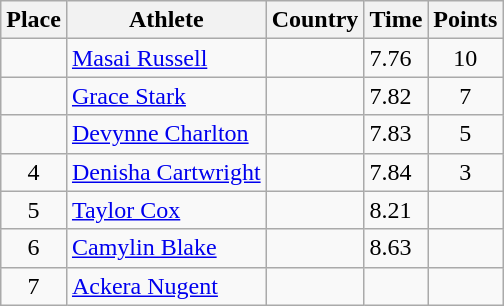<table class="wikitable">
<tr>
<th>Place</th>
<th>Athlete</th>
<th>Country</th>
<th>Time</th>
<th>Points</th>
</tr>
<tr>
<td align=center></td>
<td><a href='#'>Masai Russell</a></td>
<td></td>
<td>7.76</td>
<td align=center>10</td>
</tr>
<tr>
<td align=center></td>
<td><a href='#'>Grace Stark</a></td>
<td></td>
<td>7.82</td>
<td align=center>7</td>
</tr>
<tr>
<td align=center></td>
<td><a href='#'>Devynne Charlton</a></td>
<td></td>
<td>7.83</td>
<td align=center>5</td>
</tr>
<tr>
<td align=center>4</td>
<td><a href='#'>Denisha Cartwright</a></td>
<td></td>
<td>7.84</td>
<td align=center>3</td>
</tr>
<tr>
<td align=center>5</td>
<td><a href='#'>Taylor Cox</a></td>
<td></td>
<td>8.21</td>
<td align=center></td>
</tr>
<tr>
<td align=center>6</td>
<td><a href='#'>Camylin Blake</a></td>
<td></td>
<td>8.63</td>
<td align=center></td>
</tr>
<tr>
<td align=center>7</td>
<td><a href='#'>Ackera Nugent</a></td>
<td></td>
<td></td>
<td align=center></td>
</tr>
</table>
